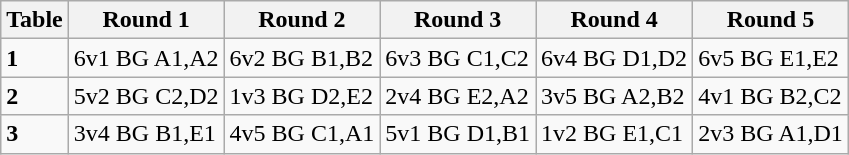<table class="wikitable">
<tr>
<th>Table</th>
<th>Round 1</th>
<th>Round 2</th>
<th>Round 3</th>
<th>Round 4</th>
<th>Round 5</th>
</tr>
<tr>
<td><strong>1</strong></td>
<td>6v1 BG A1,A2</td>
<td>6v2 BG B1,B2</td>
<td>6v3 BG C1,C2</td>
<td>6v4 BG D1,D2</td>
<td>6v5 BG E1,E2</td>
</tr>
<tr>
<td><strong>2</strong></td>
<td>5v2 BG C2,D2</td>
<td>1v3 BG D2,E2</td>
<td>2v4 BG E2,A2</td>
<td>3v5 BG A2,B2</td>
<td>4v1 BG B2,C2</td>
</tr>
<tr>
<td><strong>3</strong></td>
<td>3v4 BG B1,E1</td>
<td>4v5 BG C1,A1</td>
<td>5v1 BG D1,B1</td>
<td>1v2 BG E1,C1</td>
<td>2v3 BG A1,D1</td>
</tr>
</table>
